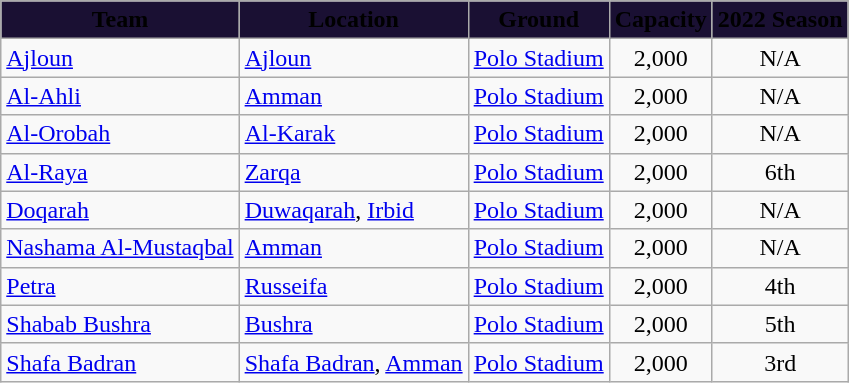<table class="wikitable sortable">
<tr>
<th style="background-color:#1A1033;"><span>Team</span></th>
<th style="background-color:#1A1033;"><span>Location</span></th>
<th style="background-color:#1A1033;"><span>Ground</span></th>
<th style="background-color:#1A1033;"><span>Capacity</span></th>
<th data-sort-type=number style="background-color:#1A1033;"><span>2022 Season</span></th>
</tr>
<tr>
<td><a href='#'>Ajloun</a></td>
<td><a href='#'>Ajloun</a></td>
<td><a href='#'>Polo Stadium</a></td>
<td style="text-align:center">2,000</td>
<td style="text-align:center">N/A</td>
</tr>
<tr>
<td><a href='#'>Al-Ahli</a></td>
<td><a href='#'>Amman</a></td>
<td><a href='#'>Polo Stadium</a></td>
<td style="text-align:center">2,000</td>
<td style="text-align:center">N/A</td>
</tr>
<tr>
<td><a href='#'>Al-Orobah</a></td>
<td><a href='#'>Al-Karak</a></td>
<td><a href='#'>Polo Stadium</a></td>
<td style="text-align:center">2,000</td>
<td style="text-align:center">N/A</td>
</tr>
<tr>
<td><a href='#'>Al-Raya</a></td>
<td><a href='#'>Zarqa</a></td>
<td><a href='#'>Polo Stadium</a></td>
<td style="text-align:center">2,000</td>
<td style="text-align:center">6th</td>
</tr>
<tr>
<td><a href='#'>Doqarah</a></td>
<td><a href='#'>Duwaqarah</a>, <a href='#'>Irbid</a></td>
<td><a href='#'>Polo Stadium</a></td>
<td style="text-align:center">2,000</td>
<td style="text-align:center">N/A</td>
</tr>
<tr>
<td><a href='#'>Nashama Al-Mustaqbal</a></td>
<td><a href='#'>Amman</a></td>
<td><a href='#'>Polo Stadium</a></td>
<td style="text-align:center">2,000</td>
<td style="text-align:center">N/A</td>
</tr>
<tr>
<td><a href='#'>Petra</a></td>
<td><a href='#'>Russeifa</a></td>
<td><a href='#'>Polo Stadium</a></td>
<td style="text-align:center">2,000</td>
<td style="text-align:center">4th</td>
</tr>
<tr>
<td><a href='#'>Shabab Bushra</a></td>
<td><a href='#'>Bushra</a></td>
<td><a href='#'>Polo Stadium</a></td>
<td style="text-align:center">2,000</td>
<td style="text-align:center">5th</td>
</tr>
<tr>
<td><a href='#'>Shafa Badran</a></td>
<td><a href='#'>Shafa Badran</a>, <a href='#'>Amman</a></td>
<td><a href='#'>Polo Stadium</a></td>
<td style="text-align:center">2,000</td>
<td style="text-align:center">3rd</td>
</tr>
</table>
